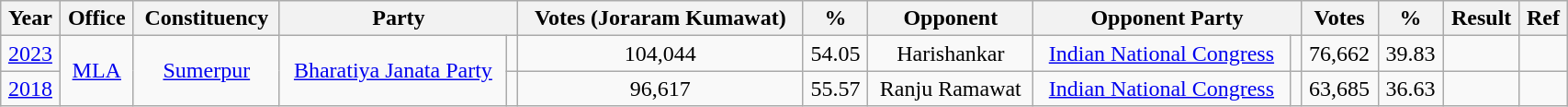<table class="wikitable" style="width:90%; text-align: center;">
<tr>
<th>Year</th>
<th>Office</th>
<th>Constituency</th>
<th colspan=2>Party</th>
<th>Votes (Joraram Kumawat)</th>
<th>%</th>
<th>Opponent</th>
<th colspan=2>Opponent Party</th>
<th>Votes</th>
<th>%</th>
<th>Result</th>
<th>Ref</th>
</tr>
<tr>
<td><a href='#'>2023</a></td>
<td rowspan=2><a href='#'>MLA</a></td>
<td rowspan=2><a href='#'>Sumerpur</a></td>
<td rowspan=2><a href='#'>Bharatiya Janata Party</a></td>
<td></td>
<td>104,044</td>
<td>54.05</td>
<td>Harishankar</td>
<td><a href='#'>Indian National Congress</a></td>
<td></td>
<td>76,662</td>
<td>39.83</td>
<td></td>
<td></td>
</tr>
<tr>
<td><a href='#'>2018</a></td>
<td></td>
<td>96,617</td>
<td>55.57</td>
<td>Ranju Ramawat</td>
<td><a href='#'>Indian National Congress</a></td>
<td></td>
<td>63,685</td>
<td>36.63</td>
<td></td>
<td></td>
</tr>
</table>
